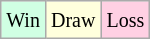<table class="wikitable">
<tr>
<td style="background-color: #d0ffe3;"><small>Win</small></td>
<td style="background-color: #ffffdd;"><small>Draw</small></td>
<td style="background-color: #ffd0e3;"><small>Loss</small></td>
</tr>
</table>
